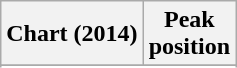<table class="wikitable sortable plainrowheaders">
<tr>
<th>Chart (2014)</th>
<th>Peak<br>position</th>
</tr>
<tr>
</tr>
<tr>
</tr>
</table>
